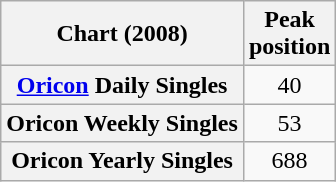<table class="wikitable sortable plainrowheaders">
<tr>
<th scope="col">Chart (2008)</th>
<th scope="col">Peak<br>position</th>
</tr>
<tr>
<th scope="row"><a href='#'>Oricon</a> Daily Singles</th>
<td align="center">40</td>
</tr>
<tr>
<th scope="row">Oricon Weekly Singles</th>
<td align="center">53</td>
</tr>
<tr>
<th scope="row">Oricon Yearly Singles</th>
<td align="center">688</td>
</tr>
</table>
